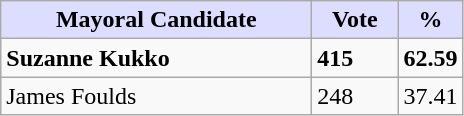<table class="wikitable">
<tr>
<th style="background:#ddf; width:200px;">Mayoral Candidate</th>
<th style="background:#ddf; width:50px;">Vote</th>
<th style="background:#ddf; width:30px;">%</th>
</tr>
<tr>
<td><strong>Suzanne Kukko</strong> </td>
<td><strong>415</strong></td>
<td><strong>62.59</strong></td>
</tr>
<tr>
<td>James Foulds</td>
<td>248</td>
<td>37.41</td>
</tr>
</table>
